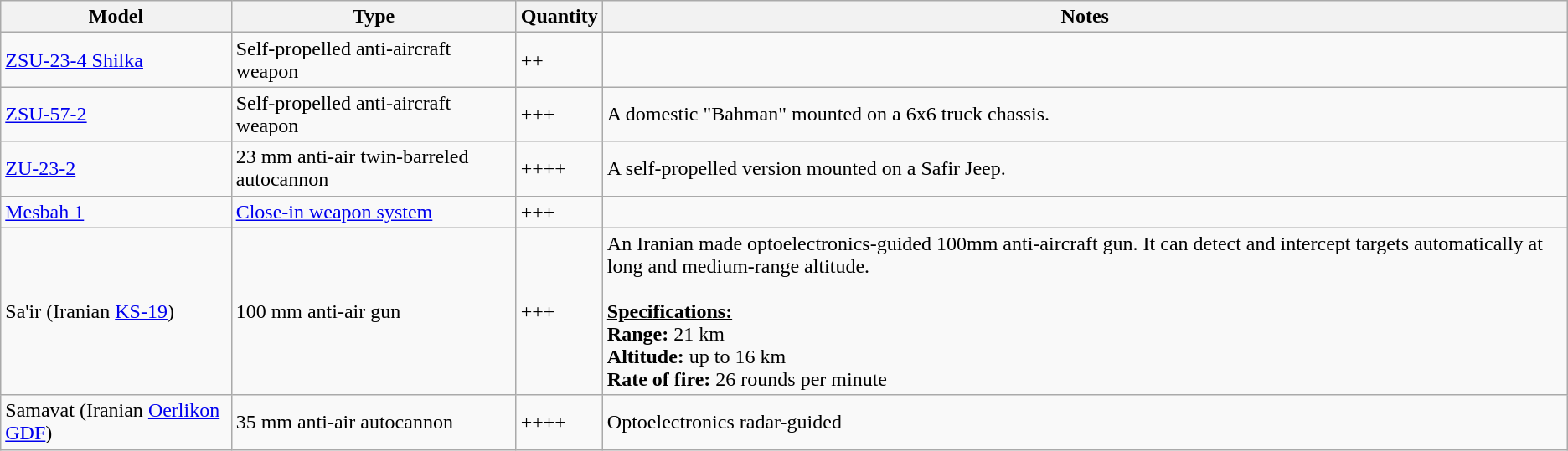<table class="wikitable">
<tr>
<th>Model</th>
<th>Type</th>
<th>Quantity</th>
<th>Notes</th>
</tr>
<tr>
<td><a href='#'>ZSU-23-4 Shilka</a></td>
<td>Self-propelled anti-aircraft weapon</td>
<td>++</td>
<td></td>
</tr>
<tr>
<td><a href='#'>ZSU-57-2</a></td>
<td>Self-propelled anti-aircraft weapon</td>
<td>+++</td>
<td>A domestic "Bahman" mounted on a 6x6 truck chassis.</td>
</tr>
<tr>
<td><a href='#'>ZU-23-2</a></td>
<td>23 mm anti-air twin-barreled autocannon</td>
<td>++++</td>
<td>A self-propelled version mounted on a Safir Jeep.</td>
</tr>
<tr>
<td><a href='#'>Mesbah 1</a></td>
<td><a href='#'>Close-in weapon system</a></td>
<td>+++</td>
<td></td>
</tr>
<tr>
<td>Sa'ir (Iranian <a href='#'>KS-19</a>)</td>
<td>100 mm anti-air gun</td>
<td>+++</td>
<td>An Iranian made optoelectronics-guided 100mm anti-aircraft gun. It can detect and intercept targets automatically at long and medium-range altitude.<br><br><strong><u>Specifications:</u></strong><br>
<strong>Range:</strong> 21 km<br>
<strong>Altitude:</strong> up to 16 km<br>
<strong>Rate of fire:</strong> 26 rounds per minute</td>
</tr>
<tr>
<td>Samavat (Iranian <a href='#'>Oerlikon GDF</a>)</td>
<td>35 mm anti-air autocannon</td>
<td>++++</td>
<td>Optoelectronics radar-guided</td>
</tr>
</table>
